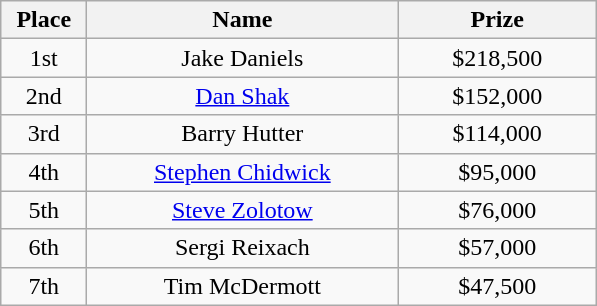<table class="wikitable">
<tr>
<th width="50">Place</th>
<th width="200">Name</th>
<th width="125">Prize</th>
</tr>
<tr>
<td align = "center">1st</td>
<td align = "center"> Jake Daniels</td>
<td align = "center">$218,500</td>
</tr>
<tr>
<td align = "center">2nd</td>
<td align = "center"> <a href='#'>Dan Shak</a></td>
<td align = "center">$152,000</td>
</tr>
<tr>
<td align = "center">3rd</td>
<td align = "center"> Barry Hutter</td>
<td align = "center">$114,000</td>
</tr>
<tr>
<td align = "center">4th</td>
<td align = "center"> <a href='#'>Stephen Chidwick</a></td>
<td align = "center">$95,000</td>
</tr>
<tr>
<td align = "center">5th</td>
<td align = "center"> <a href='#'>Steve Zolotow</a></td>
<td align = "center">$76,000</td>
</tr>
<tr>
<td align = "center">6th</td>
<td align = "center"> Sergi Reixach</td>
<td align = "center">$57,000</td>
</tr>
<tr>
<td align = "center">7th</td>
<td align = "center"> Tim McDermott</td>
<td align = "center">$47,500</td>
</tr>
</table>
